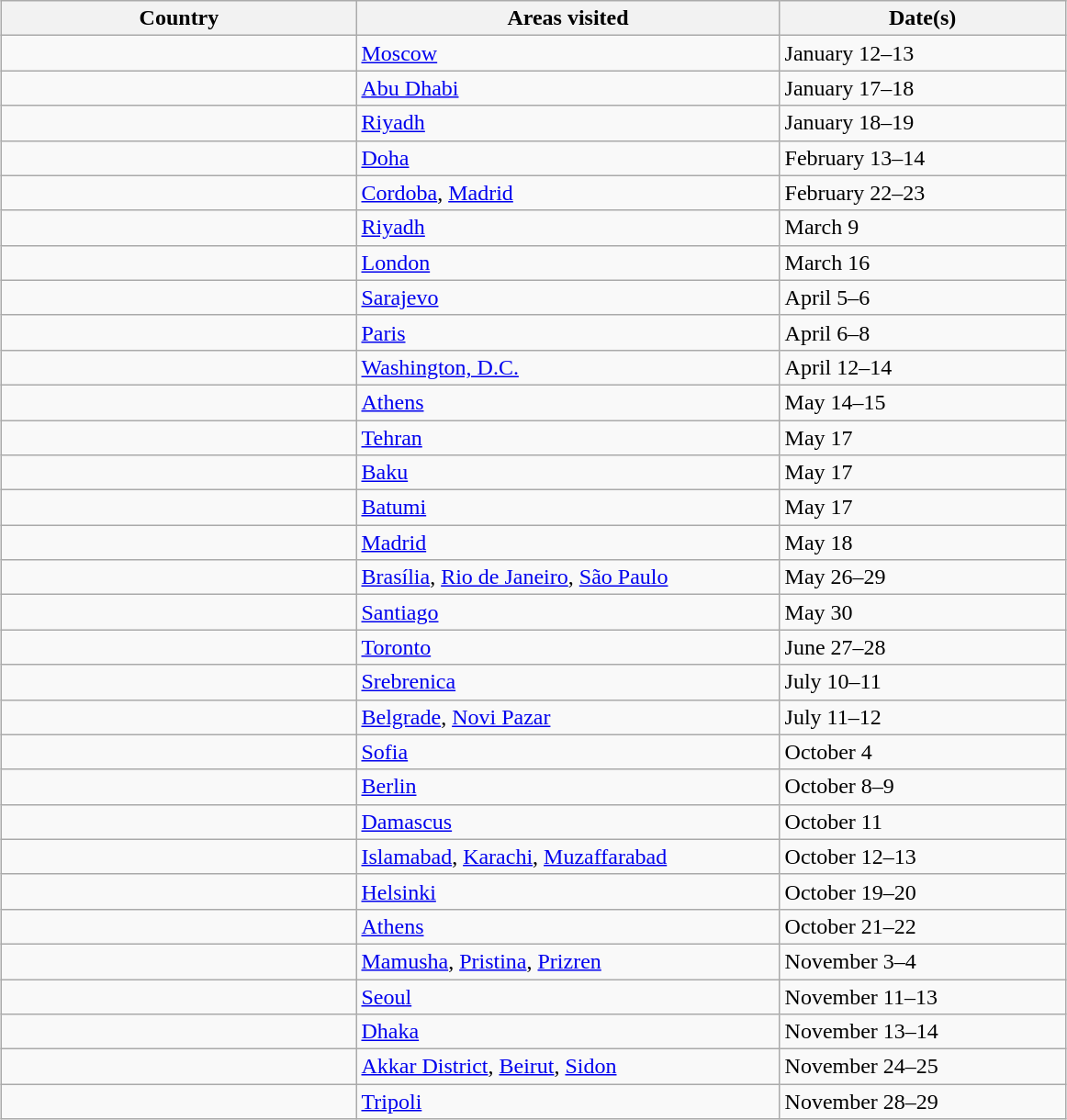<table class="wikitable" style="margin: 1em auto 1em auto">
<tr>
<th width=250>Country</th>
<th width=300>Areas visited</th>
<th width=200>Date(s)</th>
</tr>
<tr>
<td></td>
<td><a href='#'>Moscow</a></td>
<td>January 12–13</td>
</tr>
<tr>
<td></td>
<td><a href='#'>Abu Dhabi</a></td>
<td>January 17–18</td>
</tr>
<tr>
<td></td>
<td><a href='#'>Riyadh</a></td>
<td>January 18–19</td>
</tr>
<tr>
<td></td>
<td><a href='#'>Doha</a></td>
<td>February 13–14</td>
</tr>
<tr>
<td></td>
<td><a href='#'>Cordoba</a>, <a href='#'>Madrid</a></td>
<td>February 22–23</td>
</tr>
<tr>
<td></td>
<td><a href='#'>Riyadh</a></td>
<td>March 9</td>
</tr>
<tr>
<td></td>
<td><a href='#'>London</a></td>
<td>March 16</td>
</tr>
<tr>
<td></td>
<td><a href='#'>Sarajevo</a></td>
<td>April 5–6</td>
</tr>
<tr>
<td></td>
<td><a href='#'>Paris</a></td>
<td>April 6–8</td>
</tr>
<tr>
<td></td>
<td><a href='#'>Washington, D.C.</a></td>
<td>April 12–14</td>
</tr>
<tr>
<td></td>
<td><a href='#'>Athens</a></td>
<td>May 14–15</td>
</tr>
<tr>
<td></td>
<td><a href='#'>Tehran</a></td>
<td>May 17</td>
</tr>
<tr>
<td></td>
<td><a href='#'>Baku</a></td>
<td>May 17</td>
</tr>
<tr>
<td></td>
<td><a href='#'>Batumi</a></td>
<td>May 17</td>
</tr>
<tr>
<td></td>
<td><a href='#'>Madrid</a></td>
<td>May 18</td>
</tr>
<tr>
<td></td>
<td><a href='#'>Brasília</a>, <a href='#'>Rio de Janeiro</a>, <a href='#'>São Paulo</a></td>
<td>May 26–29</td>
</tr>
<tr>
<td></td>
<td><a href='#'>Santiago</a></td>
<td>May 30</td>
</tr>
<tr>
<td></td>
<td><a href='#'>Toronto</a></td>
<td>June 27–28</td>
</tr>
<tr>
<td></td>
<td><a href='#'>Srebrenica</a></td>
<td>July 10–11</td>
</tr>
<tr>
<td></td>
<td><a href='#'>Belgrade</a>, <a href='#'>Novi Pazar</a></td>
<td>July 11–12</td>
</tr>
<tr>
<td></td>
<td><a href='#'>Sofia</a></td>
<td>October 4</td>
</tr>
<tr>
<td></td>
<td><a href='#'>Berlin</a></td>
<td>October 8–9</td>
</tr>
<tr>
<td></td>
<td><a href='#'>Damascus</a></td>
<td>October 11</td>
</tr>
<tr>
<td></td>
<td><a href='#'>Islamabad</a>, <a href='#'>Karachi</a>, <a href='#'>Muzaffarabad</a></td>
<td>October 12–13</td>
</tr>
<tr>
<td></td>
<td><a href='#'>Helsinki</a></td>
<td>October 19–20</td>
</tr>
<tr>
<td></td>
<td><a href='#'>Athens</a></td>
<td>October 21–22</td>
</tr>
<tr>
<td></td>
<td><a href='#'>Mamusha</a>, <a href='#'>Pristina</a>, <a href='#'>Prizren</a></td>
<td>November 3–4</td>
</tr>
<tr>
<td></td>
<td><a href='#'>Seoul</a></td>
<td>November 11–13</td>
</tr>
<tr>
<td></td>
<td><a href='#'>Dhaka</a></td>
<td>November 13–14</td>
</tr>
<tr>
<td></td>
<td><a href='#'>Akkar District</a>, <a href='#'>Beirut</a>, <a href='#'>Sidon</a></td>
<td>November 24–25</td>
</tr>
<tr>
<td></td>
<td><a href='#'>Tripoli</a></td>
<td>November 28–29</td>
</tr>
</table>
